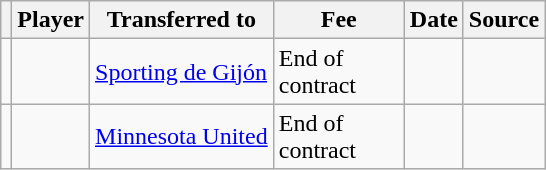<table class="wikitable plainrowheaders sortable">
<tr>
<th></th>
<th scope="col">Player</th>
<th>Transferred to</th>
<th style="width: 80px;">Fee</th>
<th scope="col">Date</th>
<th scope="col">Source</th>
</tr>
<tr>
<td align="center"></td>
<td> </td>
<td> <a href='#'>Sporting de Gijón</a></td>
<td>End of contract</td>
<td></td>
<td></td>
</tr>
<tr>
<td align="center"></td>
<td> </td>
<td> <a href='#'>Minnesota United</a></td>
<td>End of contract</td>
<td></td>
<td></td>
</tr>
</table>
